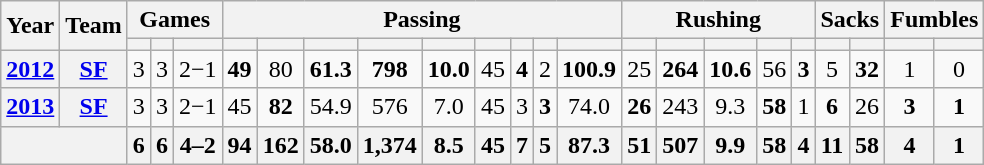<table class="wikitable" style="text-align:center;">
<tr>
<th rowspan="2">Year</th>
<th rowspan="2">Team</th>
<th colspan="3">Games</th>
<th colspan="9">Passing</th>
<th colspan="5">Rushing</th>
<th colspan="2">Sacks</th>
<th colspan="2">Fumbles</th>
</tr>
<tr>
<th></th>
<th></th>
<th></th>
<th></th>
<th></th>
<th></th>
<th></th>
<th></th>
<th></th>
<th></th>
<th></th>
<th></th>
<th></th>
<th></th>
<th></th>
<th></th>
<th></th>
<th></th>
<th></th>
<th></th>
<th></th>
</tr>
<tr>
<th><a href='#'>2012</a></th>
<th><a href='#'>SF</a></th>
<td>3</td>
<td>3</td>
<td>2−1</td>
<td><strong>49</strong></td>
<td>80</td>
<td><strong>61.3</strong></td>
<td><strong>798</strong></td>
<td><strong>10.0</strong></td>
<td>45</td>
<td><strong>4</strong></td>
<td>2</td>
<td><strong>100.9</strong></td>
<td>25</td>
<td><strong>264</strong></td>
<td><strong>10.6</strong></td>
<td>56</td>
<td><strong>3</strong></td>
<td>5</td>
<td><strong>32</strong></td>
<td>1</td>
<td>0</td>
</tr>
<tr>
<th><a href='#'>2013</a></th>
<th><a href='#'>SF</a></th>
<td>3</td>
<td>3</td>
<td>2−1</td>
<td>45</td>
<td><strong>82</strong></td>
<td>54.9</td>
<td>576</td>
<td>7.0</td>
<td>45</td>
<td>3</td>
<td><strong>3</strong></td>
<td>74.0</td>
<td><strong>26</strong></td>
<td>243</td>
<td>9.3</td>
<td><strong>58</strong></td>
<td>1</td>
<td><strong>6</strong></td>
<td>26</td>
<td><strong>3</strong></td>
<td><strong>1</strong></td>
</tr>
<tr>
<th colspan="2"></th>
<th>6</th>
<th>6</th>
<th>4–2</th>
<th>94</th>
<th>162</th>
<th>58.0</th>
<th>1,374</th>
<th>8.5</th>
<th>45</th>
<th>7</th>
<th>5</th>
<th>87.3</th>
<th>51</th>
<th>507</th>
<th>9.9</th>
<th>58</th>
<th>4</th>
<th>11</th>
<th>58</th>
<th>4</th>
<th>1</th>
</tr>
</table>
